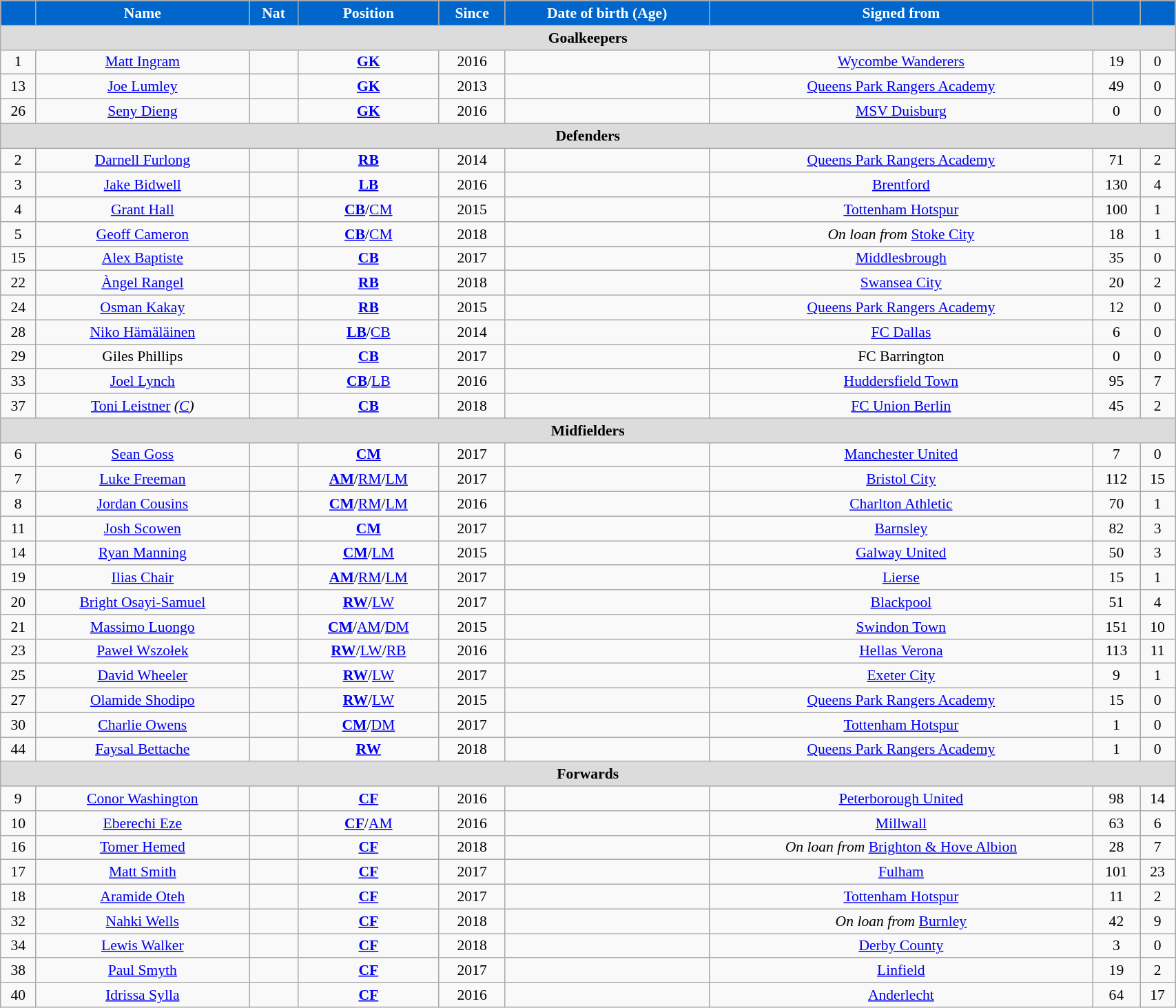<table class="wikitable" style="text-align:center; font-size:90%; width:90%;">
<tr>
<th style="background:#0066CC; color:#FFFFFF; text-align:center;"></th>
<th style="background:#0066CC; color:#FFFFFF; text-align:center;">Name</th>
<th style="background:#0066CC; color:#FFFFFF; text-align:center;">Nat</th>
<th style="background:#0066CC; color:#FFFFFF; text-align:center;">Position</th>
<th style="background:#0066CC; color:#FFFFFF; text-align:center;">Since</th>
<th style="background:#0066CC; color:#FFFFFF; text-align:center;">Date of birth (Age)</th>
<th style="background:#0066CC; color:#FFFFFF; text-align:center;">Signed from</th>
<th style="background:#0066CC; color:#FFFFFF; text-align:center;"></th>
<th style="background:#0066CC; color:#FFFFFF; text-align:center;"></th>
</tr>
<tr>
<th colspan="9" style="background:#dcdcdc; text-align:center;">Goalkeepers</th>
</tr>
<tr>
<td>1</td>
<td><a href='#'>Matt Ingram</a></td>
<td></td>
<td><strong><a href='#'>GK</a></strong></td>
<td>2016</td>
<td></td>
<td> <a href='#'>Wycombe Wanderers</a></td>
<td>19</td>
<td>0</td>
</tr>
<tr>
<td>13</td>
<td><a href='#'>Joe Lumley</a></td>
<td></td>
<td><strong><a href='#'>GK</a></strong></td>
<td>2013</td>
<td></td>
<td> <a href='#'>Queens Park Rangers Academy</a></td>
<td>49</td>
<td>0</td>
</tr>
<tr>
<td>26</td>
<td><a href='#'>Seny Dieng</a></td>
<td></td>
<td><strong><a href='#'>GK</a></strong></td>
<td>2016</td>
<td></td>
<td> <a href='#'>MSV Duisburg</a></td>
<td>0</td>
<td>0</td>
</tr>
<tr>
<th colspan="9" style="background:#dcdcdc; text-align:center;">Defenders</th>
</tr>
<tr>
<td>2</td>
<td><a href='#'>Darnell Furlong</a></td>
<td></td>
<td><strong><a href='#'>RB</a></strong></td>
<td>2014</td>
<td></td>
<td> <a href='#'>Queens Park Rangers Academy</a></td>
<td>71</td>
<td>2</td>
</tr>
<tr>
<td>3</td>
<td><a href='#'>Jake Bidwell</a></td>
<td></td>
<td><strong><a href='#'>LB</a></strong></td>
<td>2016</td>
<td></td>
<td> <a href='#'>Brentford</a></td>
<td>130</td>
<td>4</td>
</tr>
<tr>
<td>4</td>
<td><a href='#'>Grant Hall</a></td>
<td></td>
<td><strong><a href='#'>CB</a></strong>/<a href='#'>CM</a></td>
<td>2015</td>
<td></td>
<td> <a href='#'>Tottenham Hotspur</a></td>
<td>100</td>
<td>1</td>
</tr>
<tr>
<td>5</td>
<td><a href='#'>Geoff Cameron</a></td>
<td></td>
<td><strong><a href='#'>CB</a></strong>/<a href='#'>CM</a></td>
<td>2018</td>
<td></td>
<td><em>On loan from</em>  <a href='#'>Stoke City</a></td>
<td>18</td>
<td>1</td>
</tr>
<tr>
<td>15</td>
<td><a href='#'>Alex Baptiste</a></td>
<td></td>
<td><strong><a href='#'>CB</a></strong></td>
<td>2017</td>
<td></td>
<td> <a href='#'>Middlesbrough</a></td>
<td>35</td>
<td>0</td>
</tr>
<tr>
<td>22</td>
<td><a href='#'>Àngel Rangel</a></td>
<td></td>
<td><strong><a href='#'>RB</a></strong></td>
<td>2018</td>
<td></td>
<td> <a href='#'>Swansea City</a></td>
<td>20</td>
<td>2</td>
</tr>
<tr>
<td>24</td>
<td><a href='#'>Osman Kakay</a></td>
<td></td>
<td><strong><a href='#'>RB</a></strong></td>
<td>2015</td>
<td></td>
<td> <a href='#'>Queens Park Rangers Academy</a></td>
<td>12</td>
<td>0</td>
</tr>
<tr>
<td>28</td>
<td><a href='#'>Niko Hämäläinen</a></td>
<td></td>
<td><strong><a href='#'>LB</a></strong>/<a href='#'>CB</a></td>
<td>2014</td>
<td></td>
<td> <a href='#'>FC Dallas</a></td>
<td>6</td>
<td>0</td>
</tr>
<tr>
<td>29</td>
<td>Giles Phillips</td>
<td></td>
<td><strong><a href='#'>CB</a></strong></td>
<td>2017</td>
<td></td>
<td> FC Barrington</td>
<td>0</td>
<td>0</td>
</tr>
<tr>
<td>33</td>
<td><a href='#'>Joel Lynch</a></td>
<td></td>
<td><strong><a href='#'>CB</a></strong>/<a href='#'>LB</a></td>
<td>2016</td>
<td></td>
<td> <a href='#'>Huddersfield Town</a></td>
<td>95</td>
<td>7</td>
</tr>
<tr>
<td>37</td>
<td><a href='#'>Toni Leistner</a> <em>(<a href='#'>C</a>)</em></td>
<td></td>
<td><strong><a href='#'>CB</a></strong></td>
<td>2018</td>
<td></td>
<td> <a href='#'>FC Union Berlin</a></td>
<td>45</td>
<td>2</td>
</tr>
<tr>
<th colspan="9" style="background:#dcdcdc; text-align:center;">Midfielders</th>
</tr>
<tr>
<td>6</td>
<td><a href='#'>Sean Goss</a></td>
<td></td>
<td><strong><a href='#'>CM</a></strong></td>
<td>2017</td>
<td></td>
<td> <a href='#'>Manchester United</a></td>
<td>7</td>
<td>0</td>
</tr>
<tr>
<td>7</td>
<td><a href='#'>Luke Freeman</a></td>
<td></td>
<td><strong><a href='#'>AM</a></strong>/<a href='#'>RM</a>/<a href='#'>LM</a></td>
<td>2017</td>
<td></td>
<td> <a href='#'>Bristol City</a></td>
<td>112</td>
<td>15</td>
</tr>
<tr>
<td>8</td>
<td><a href='#'>Jordan Cousins</a></td>
<td></td>
<td><strong><a href='#'>CM</a></strong>/<a href='#'>RM</a>/<a href='#'>LM</a></td>
<td>2016</td>
<td></td>
<td> <a href='#'>Charlton Athletic</a></td>
<td>70</td>
<td>1</td>
</tr>
<tr>
<td>11</td>
<td><a href='#'>Josh Scowen</a></td>
<td></td>
<td><strong><a href='#'>CM</a></strong></td>
<td>2017</td>
<td></td>
<td> <a href='#'>Barnsley</a></td>
<td>82</td>
<td>3</td>
</tr>
<tr>
<td>14</td>
<td><a href='#'>Ryan Manning</a></td>
<td></td>
<td><strong><a href='#'>CM</a></strong>/<a href='#'>LM</a></td>
<td>2015</td>
<td></td>
<td> <a href='#'>Galway United</a></td>
<td>50</td>
<td>3</td>
</tr>
<tr>
<td>19</td>
<td><a href='#'>Ilias Chair</a></td>
<td></td>
<td><strong><a href='#'>AM</a></strong>/<a href='#'>RM</a>/<a href='#'>LM</a></td>
<td>2017</td>
<td></td>
<td> <a href='#'>Lierse</a></td>
<td>15</td>
<td>1</td>
</tr>
<tr>
<td>20</td>
<td><a href='#'>Bright Osayi-Samuel</a></td>
<td></td>
<td><strong><a href='#'>RW</a></strong>/<a href='#'>LW</a></td>
<td>2017</td>
<td></td>
<td> <a href='#'>Blackpool</a></td>
<td>51</td>
<td>4</td>
</tr>
<tr>
<td>21</td>
<td><a href='#'>Massimo Luongo</a></td>
<td></td>
<td><strong><a href='#'>CM</a></strong>/<a href='#'>AM</a>/<a href='#'>DM</a></td>
<td>2015</td>
<td></td>
<td> <a href='#'>Swindon Town</a></td>
<td>151</td>
<td>10</td>
</tr>
<tr>
<td>23</td>
<td><a href='#'>Paweł Wszołek</a></td>
<td></td>
<td><strong><a href='#'>RW</a></strong>/<a href='#'>LW</a>/<a href='#'>RB</a></td>
<td>2016</td>
<td></td>
<td> <a href='#'>Hellas Verona</a></td>
<td>113</td>
<td>11</td>
</tr>
<tr>
<td>25</td>
<td><a href='#'>David Wheeler</a></td>
<td></td>
<td><strong><a href='#'>RW</a></strong>/<a href='#'>LW</a></td>
<td>2017</td>
<td></td>
<td> <a href='#'>Exeter City</a></td>
<td>9</td>
<td>1</td>
</tr>
<tr>
<td>27</td>
<td><a href='#'>Olamide Shodipo</a></td>
<td></td>
<td><strong><a href='#'>RW</a></strong>/<a href='#'>LW</a></td>
<td>2015</td>
<td></td>
<td> <a href='#'>Queens Park Rangers Academy</a></td>
<td>15</td>
<td>0</td>
</tr>
<tr>
<td>30</td>
<td><a href='#'>Charlie Owens</a></td>
<td></td>
<td><strong><a href='#'>CM</a></strong>/<a href='#'>DM</a></td>
<td>2017</td>
<td></td>
<td> <a href='#'>Tottenham Hotspur</a></td>
<td>1</td>
<td>0</td>
</tr>
<tr>
<td>44</td>
<td><a href='#'>Faysal Bettache</a></td>
<td></td>
<td><strong><a href='#'>RW</a></strong></td>
<td>2018</td>
<td></td>
<td> <a href='#'>Queens Park Rangers Academy</a></td>
<td>1</td>
<td>0</td>
</tr>
<tr>
<th colspan="9" style="background:#dcdcdc; text-align:center;">Forwards</th>
</tr>
<tr>
<td>9</td>
<td><a href='#'>Conor Washington</a></td>
<td></td>
<td><strong><a href='#'>CF</a></strong></td>
<td>2016</td>
<td></td>
<td> <a href='#'>Peterborough United</a></td>
<td>98</td>
<td>14</td>
</tr>
<tr>
<td>10</td>
<td><a href='#'>Eberechi Eze</a></td>
<td></td>
<td><strong><a href='#'>CF</a></strong>/<a href='#'>AM</a></td>
<td>2016</td>
<td></td>
<td> <a href='#'>Millwall</a></td>
<td>63</td>
<td>6</td>
</tr>
<tr>
<td>16</td>
<td><a href='#'>Tomer Hemed</a></td>
<td></td>
<td><strong><a href='#'>CF</a></strong></td>
<td>2018</td>
<td></td>
<td><em>On loan from</em>  <a href='#'>Brighton & Hove Albion</a></td>
<td>28</td>
<td>7</td>
</tr>
<tr>
<td>17</td>
<td><a href='#'>Matt Smith</a></td>
<td></td>
<td><strong><a href='#'>CF</a></strong></td>
<td>2017</td>
<td></td>
<td> <a href='#'>Fulham</a></td>
<td>101</td>
<td>23</td>
</tr>
<tr>
<td>18</td>
<td><a href='#'>Aramide Oteh</a></td>
<td></td>
<td><strong><a href='#'>CF</a></strong></td>
<td>2017</td>
<td></td>
<td> <a href='#'>Tottenham Hotspur</a></td>
<td>11</td>
<td>2</td>
</tr>
<tr>
<td>32</td>
<td><a href='#'>Nahki Wells</a></td>
<td></td>
<td><strong><a href='#'>CF</a></strong></td>
<td>2018</td>
<td></td>
<td><em>On loan from</em>  <a href='#'>Burnley</a></td>
<td>42</td>
<td>9</td>
</tr>
<tr>
<td>34</td>
<td><a href='#'>Lewis Walker</a></td>
<td></td>
<td><strong><a href='#'>CF</a></strong></td>
<td>2018</td>
<td></td>
<td> <a href='#'>Derby County</a></td>
<td>3</td>
<td>0</td>
</tr>
<tr>
<td>38</td>
<td><a href='#'>Paul Smyth</a></td>
<td></td>
<td><strong><a href='#'>CF</a></strong></td>
<td>2017</td>
<td></td>
<td> <a href='#'>Linfield</a></td>
<td>19</td>
<td>2</td>
</tr>
<tr>
<td>40</td>
<td><a href='#'>Idrissa Sylla</a></td>
<td></td>
<td><strong><a href='#'>CF</a></strong></td>
<td>2016</td>
<td></td>
<td> <a href='#'>Anderlecht</a></td>
<td>64</td>
<td>17</td>
</tr>
</table>
